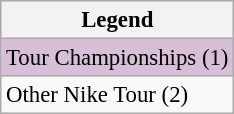<table class="wikitable" style="font-size:95%;">
<tr>
<th>Legend</th>
</tr>
<tr style="background:thistle;">
<td>Tour Championships (1)</td>
</tr>
<tr>
<td>Other Nike Tour (2)</td>
</tr>
</table>
